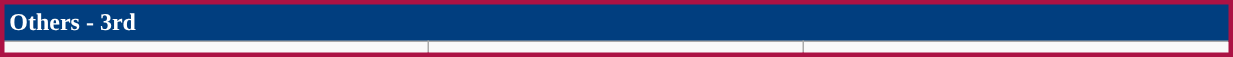<table class="wikitable mw-collapsible mw-collapsed" style="width:65%; border:solid 3px #AC1244">
<tr style="background-color:#013E7F; color:#FFFFFF; font-weight:bold;">
<td colspan=5>Others - 3rd</td>
</tr>
<tr>
<td></td>
<td></td>
<td></td>
</tr>
</table>
